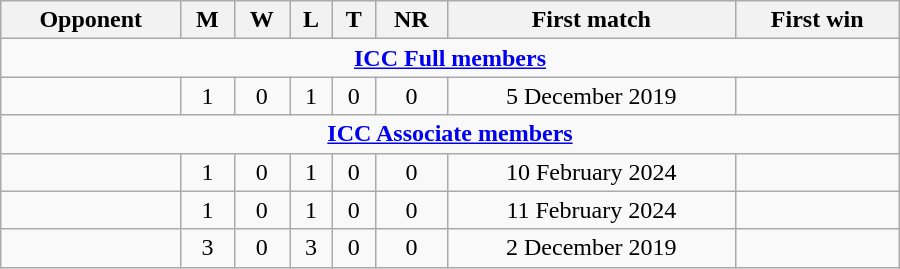<table class="wikitable" style="text-align: center; width: 600px;">
<tr>
<th>Opponent</th>
<th>M</th>
<th>W</th>
<th>L</th>
<th>T</th>
<th>NR</th>
<th>First match</th>
<th>First win</th>
</tr>
<tr>
<td colspan="8" style="text-align: center;"><strong><a href='#'>ICC Full members</a></strong></td>
</tr>
<tr>
<td align=left></td>
<td>1</td>
<td>0</td>
<td>1</td>
<td>0</td>
<td>0</td>
<td>5 December 2019</td>
<td></td>
</tr>
<tr>
<td colspan="8" style="text-align: center;"><strong><a href='#'>ICC Associate members</a></strong></td>
</tr>
<tr>
<td align=left></td>
<td>1</td>
<td>0</td>
<td>1</td>
<td>0</td>
<td>0</td>
<td>10 February 2024</td>
<td></td>
</tr>
<tr>
<td align=left></td>
<td>1</td>
<td>0</td>
<td>1</td>
<td>0</td>
<td>0</td>
<td>11 February 2024</td>
<td></td>
</tr>
<tr>
<td align=left></td>
<td>3</td>
<td>0</td>
<td>3</td>
<td>0</td>
<td>0</td>
<td>2 December 2019</td>
<td></td>
</tr>
</table>
